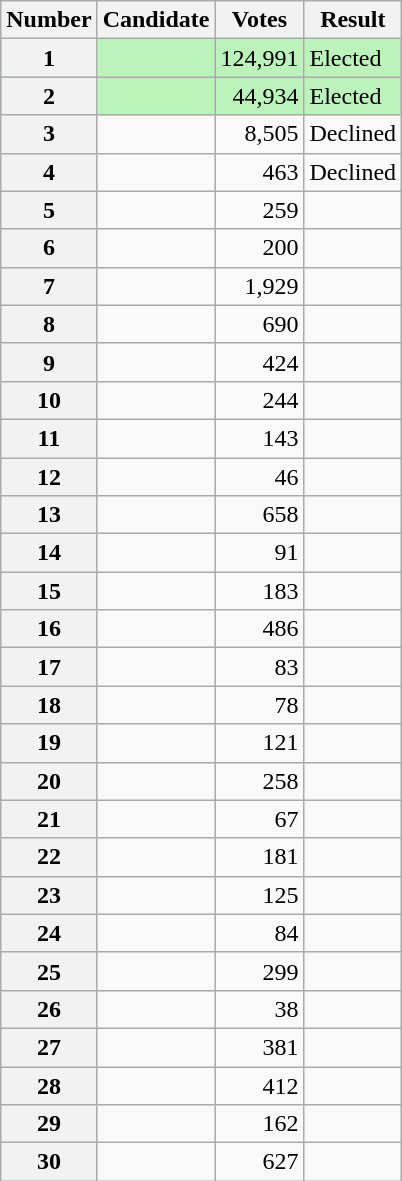<table class="wikitable sortable">
<tr>
<th scope="col">Number</th>
<th scope="col">Candidate</th>
<th scope="col">Votes</th>
<th scope="col">Result</th>
</tr>
<tr bgcolor=bbf3bb>
<th scope="row">1</th>
<td></td>
<td style="text-align:right">124,991</td>
<td>Elected</td>
</tr>
<tr bgcolor=bbf3bb>
<th scope="row">2</th>
<td></td>
<td style="text-align:right">44,934</td>
<td>Elected</td>
</tr>
<tr>
<th scope="row">3</th>
<td></td>
<td style="text-align:right">8,505</td>
<td>Declined</td>
</tr>
<tr>
<th scope="row">4</th>
<td></td>
<td style="text-align:right">463</td>
<td>Declined</td>
</tr>
<tr>
<th scope="row">5</th>
<td></td>
<td style="text-align:right">259</td>
<td></td>
</tr>
<tr>
<th scope="row">6</th>
<td></td>
<td style="text-align:right">200</td>
<td></td>
</tr>
<tr>
<th scope="row">7</th>
<td></td>
<td style="text-align:right">1,929</td>
<td></td>
</tr>
<tr>
<th scope="row">8</th>
<td></td>
<td style="text-align:right">690</td>
<td></td>
</tr>
<tr>
<th scope="row">9</th>
<td></td>
<td style="text-align:right">424</td>
<td></td>
</tr>
<tr>
<th scope="row">10</th>
<td></td>
<td style="text-align:right">244</td>
<td></td>
</tr>
<tr>
<th scope="row">11</th>
<td></td>
<td style="text-align:right">143</td>
<td></td>
</tr>
<tr>
<th scope="row">12</th>
<td></td>
<td style="text-align:right">46</td>
<td></td>
</tr>
<tr>
<th scope="row">13</th>
<td></td>
<td style="text-align:right">658</td>
<td></td>
</tr>
<tr>
<th scope="row">14</th>
<td></td>
<td style="text-align:right">91</td>
<td></td>
</tr>
<tr>
<th scope="row">15</th>
<td></td>
<td style="text-align:right">183</td>
<td></td>
</tr>
<tr>
<th scope="row">16</th>
<td></td>
<td style="text-align:right">486</td>
<td></td>
</tr>
<tr>
<th scope="row">17</th>
<td></td>
<td style="text-align:right">83</td>
<td></td>
</tr>
<tr>
<th scope="row">18</th>
<td></td>
<td style="text-align:right">78</td>
<td></td>
</tr>
<tr>
<th scope="row">19</th>
<td></td>
<td style="text-align:right">121</td>
<td></td>
</tr>
<tr>
<th scope="row">20</th>
<td></td>
<td style="text-align:right">258</td>
<td></td>
</tr>
<tr>
<th scope="row">21</th>
<td></td>
<td style="text-align:right">67</td>
<td></td>
</tr>
<tr>
<th scope="row">22</th>
<td></td>
<td style="text-align:right">181</td>
<td></td>
</tr>
<tr>
<th scope="row">23</th>
<td></td>
<td style="text-align:right">125</td>
<td></td>
</tr>
<tr>
<th scope="row">24</th>
<td></td>
<td style="text-align:right">84</td>
<td></td>
</tr>
<tr>
<th scope="row">25</th>
<td></td>
<td style="text-align:right">299</td>
<td></td>
</tr>
<tr>
<th scope="row">26</th>
<td></td>
<td style="text-align:right">38</td>
<td></td>
</tr>
<tr>
<th scope="row">27</th>
<td></td>
<td style="text-align:right">381</td>
<td></td>
</tr>
<tr>
<th scope="row">28</th>
<td></td>
<td style="text-align:right">412</td>
<td></td>
</tr>
<tr>
<th scope="row">29</th>
<td></td>
<td style="text-align:right">162</td>
<td></td>
</tr>
<tr>
<th scope="row">30</th>
<td></td>
<td style="text-align:right">627</td>
<td></td>
</tr>
</table>
